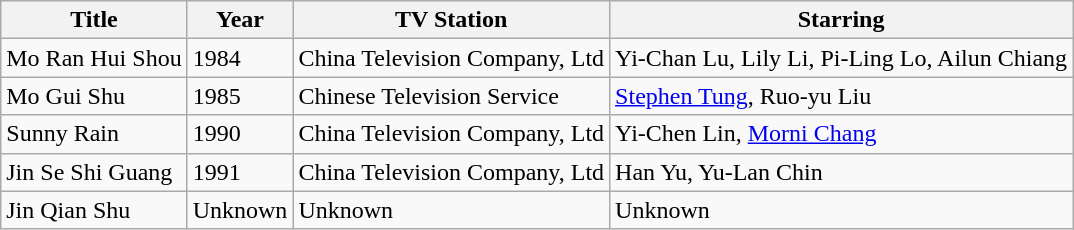<table class="wikitable">
<tr>
<th>Title</th>
<th>Year</th>
<th>TV Station</th>
<th>Starring</th>
</tr>
<tr>
<td>Mo Ran Hui Shou</td>
<td>1984</td>
<td>China Television Company, Ltd</td>
<td>Yi-Chan Lu, Lily Li, Pi-Ling Lo, Ailun Chiang</td>
</tr>
<tr>
<td>Mo Gui Shu</td>
<td>1985</td>
<td>Chinese Television Service</td>
<td><a href='#'>Stephen Tung</a>, Ruo-yu Liu</td>
</tr>
<tr>
<td>Sunny Rain</td>
<td>1990</td>
<td>China Television Company, Ltd</td>
<td>Yi-Chen Lin, <a href='#'>Morni Chang</a></td>
</tr>
<tr>
<td>Jin Se Shi Guang</td>
<td>1991</td>
<td>China Television Company, Ltd</td>
<td>Han Yu, Yu-Lan Chin</td>
</tr>
<tr>
<td>Jin Qian Shu</td>
<td>Unknown</td>
<td>Unknown</td>
<td>Unknown</td>
</tr>
</table>
